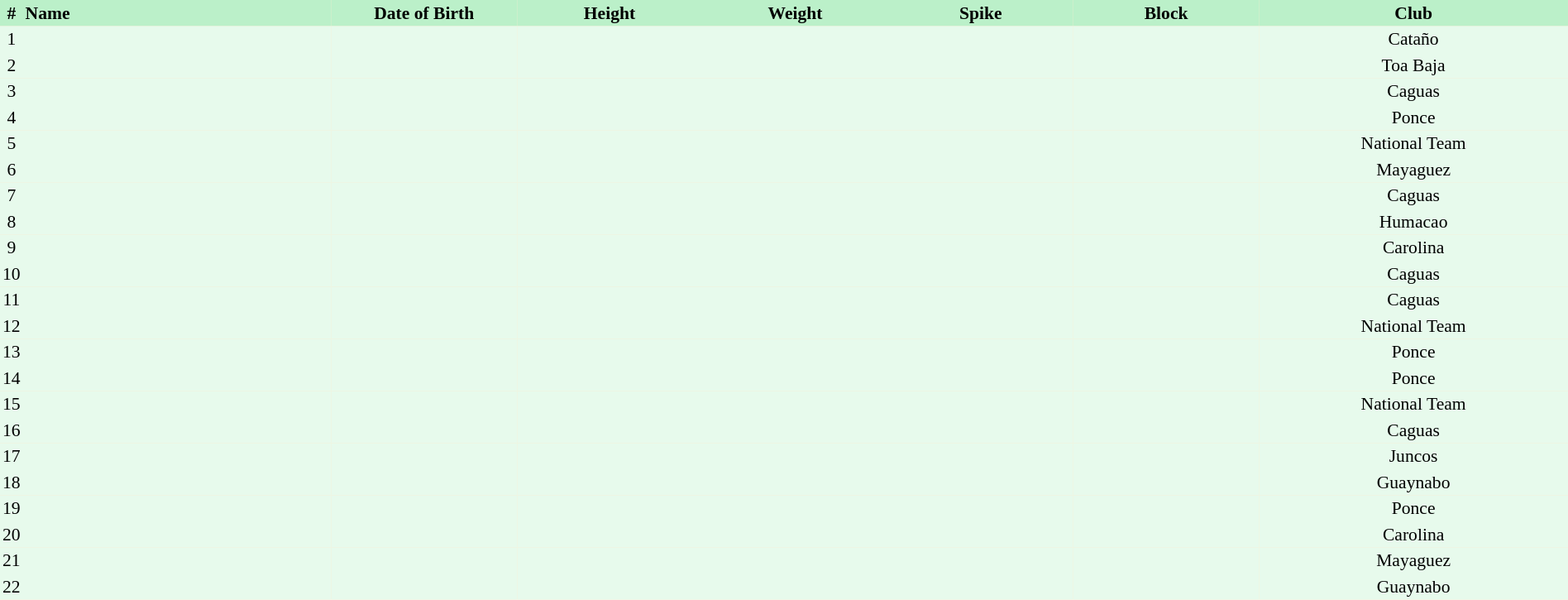<table border=0 cellpadding=2 cellspacing=0  |- bgcolor=#FFECCE style="text-align:center; font-size:90%; width:100%">
<tr bgcolor=#BBF0C9>
<th>#</th>
<th align=left width=20%>Name</th>
<th width=12%>Date of Birth</th>
<th width=12%>Height</th>
<th width=12%>Weight</th>
<th width=12%>Spike</th>
<th width=12%>Block</th>
<th width=20%>Club</th>
</tr>
<tr bgcolor=#E7FAEC>
<td>1</td>
<td align=left></td>
<td align=right></td>
<td></td>
<td></td>
<td></td>
<td></td>
<td>Cataño</td>
</tr>
<tr bgcolor=#E7FAEC>
<td>2</td>
<td align=left></td>
<td align=right></td>
<td></td>
<td></td>
<td></td>
<td></td>
<td>Toa Baja</td>
</tr>
<tr bgcolor=#E7FAEC>
<td>3</td>
<td align=left></td>
<td align=right></td>
<td></td>
<td></td>
<td></td>
<td></td>
<td>Caguas</td>
</tr>
<tr bgcolor=#E7FAEC>
<td>4</td>
<td align=left></td>
<td align=right></td>
<td></td>
<td></td>
<td></td>
<td></td>
<td>Ponce</td>
</tr>
<tr bgcolor=#E7FAEC>
<td>5</td>
<td align=left></td>
<td align=right></td>
<td></td>
<td></td>
<td></td>
<td></td>
<td>National Team</td>
</tr>
<tr bgcolor=#E7FAEC>
<td>6</td>
<td align=left></td>
<td align=right></td>
<td></td>
<td></td>
<td></td>
<td></td>
<td>Mayaguez</td>
</tr>
<tr bgcolor=#E7FAEC>
<td>7</td>
<td align=left></td>
<td align=right></td>
<td></td>
<td></td>
<td></td>
<td></td>
<td>Caguas</td>
</tr>
<tr bgcolor=#E7FAEC>
<td>8</td>
<td align=left></td>
<td align=right></td>
<td></td>
<td></td>
<td></td>
<td></td>
<td>Humacao</td>
</tr>
<tr bgcolor=#E7FAEC>
<td>9</td>
<td align=left></td>
<td align=right></td>
<td></td>
<td></td>
<td></td>
<td></td>
<td>Carolina</td>
</tr>
<tr bgcolor=#E7FAEC>
<td>10</td>
<td align=left></td>
<td align=right></td>
<td></td>
<td></td>
<td></td>
<td></td>
<td>Caguas</td>
</tr>
<tr bgcolor=#E7FAEC>
<td>11</td>
<td align=left></td>
<td align=right></td>
<td></td>
<td></td>
<td></td>
<td></td>
<td>Caguas</td>
</tr>
<tr bgcolor=#E7FAEC>
<td>12</td>
<td align=left></td>
<td align=right></td>
<td></td>
<td></td>
<td></td>
<td></td>
<td>National Team</td>
</tr>
<tr bgcolor=#E7FAEC>
<td>13</td>
<td align=left></td>
<td align=right></td>
<td></td>
<td></td>
<td></td>
<td></td>
<td>Ponce</td>
</tr>
<tr bgcolor=#E7FAEC>
<td>14</td>
<td align=left></td>
<td align=right></td>
<td></td>
<td></td>
<td></td>
<td></td>
<td>Ponce</td>
</tr>
<tr bgcolor=#E7FAEC>
<td>15</td>
<td align=left></td>
<td align=right></td>
<td></td>
<td></td>
<td></td>
<td></td>
<td>National Team</td>
</tr>
<tr bgcolor=#E7FAEC>
<td>16</td>
<td align=left></td>
<td align=right></td>
<td></td>
<td></td>
<td></td>
<td></td>
<td>Caguas</td>
</tr>
<tr bgcolor=#E7FAEC>
<td>17</td>
<td align=left></td>
<td align=right></td>
<td></td>
<td></td>
<td></td>
<td></td>
<td>Juncos</td>
</tr>
<tr bgcolor=#E7FAEC>
<td>18</td>
<td align=left></td>
<td align=right></td>
<td></td>
<td></td>
<td></td>
<td></td>
<td>Guaynabo</td>
</tr>
<tr bgcolor=#E7FAEC>
<td>19</td>
<td align=left></td>
<td align=right></td>
<td></td>
<td></td>
<td></td>
<td></td>
<td>Ponce</td>
</tr>
<tr bgcolor=#E7FAEC>
<td>20</td>
<td align=left></td>
<td align=right></td>
<td></td>
<td></td>
<td></td>
<td></td>
<td>Carolina</td>
</tr>
<tr bgcolor=#E7FAEC>
<td>21</td>
<td align=left></td>
<td align=right></td>
<td></td>
<td></td>
<td></td>
<td></td>
<td>Mayaguez</td>
</tr>
<tr bgcolor=#E7FAEC>
<td>22</td>
<td align=left></td>
<td align=right></td>
<td></td>
<td></td>
<td></td>
<td></td>
<td>Guaynabo</td>
</tr>
</table>
